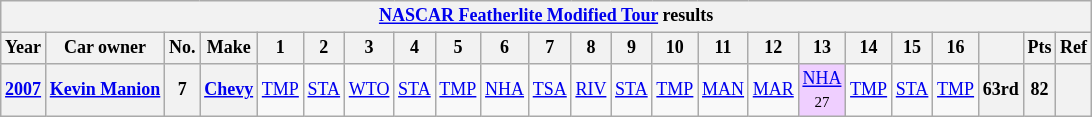<table class="wikitable" style="text-align:center; font-size:75%">
<tr>
<th colspan=23><a href='#'>NASCAR Featherlite Modified Tour</a> results</th>
</tr>
<tr>
<th>Year</th>
<th>Car owner</th>
<th>No.</th>
<th>Make</th>
<th>1</th>
<th>2</th>
<th>3</th>
<th>4</th>
<th>5</th>
<th>6</th>
<th>7</th>
<th>8</th>
<th>9</th>
<th>10</th>
<th>11</th>
<th>12</th>
<th>13</th>
<th>14</th>
<th>15</th>
<th>16</th>
<th></th>
<th>Pts</th>
<th>Ref</th>
</tr>
<tr>
<th><a href='#'>2007</a></th>
<th><a href='#'>Kevin Manion</a></th>
<th>7</th>
<th><a href='#'>Chevy</a></th>
<td><a href='#'>TMP</a></td>
<td><a href='#'>STA</a></td>
<td><a href='#'>WTO</a></td>
<td><a href='#'>STA</a></td>
<td><a href='#'>TMP</a></td>
<td><a href='#'>NHA</a></td>
<td><a href='#'>TSA</a></td>
<td><a href='#'>RIV</a></td>
<td><a href='#'>STA</a></td>
<td><a href='#'>TMP</a></td>
<td><a href='#'>MAN</a></td>
<td><a href='#'>MAR</a></td>
<td style="background:#EFCFFF;"><a href='#'>NHA</a><br><small>27</small></td>
<td><a href='#'>TMP</a></td>
<td><a href='#'>STA</a></td>
<td><a href='#'>TMP</a></td>
<th>63rd</th>
<th>82</th>
<th></th>
</tr>
</table>
